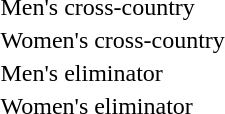<table>
<tr>
<td>Men's cross-country</td>
<td></td>
<td></td>
<td></td>
</tr>
<tr>
<td>Women's cross-country</td>
<td></td>
<td></td>
<td></td>
</tr>
<tr>
<td>Men's eliminator</td>
<td></td>
<td></td>
<td></td>
</tr>
<tr>
<td>Women's eliminator</td>
<td></td>
<td></td>
<td></td>
</tr>
</table>
